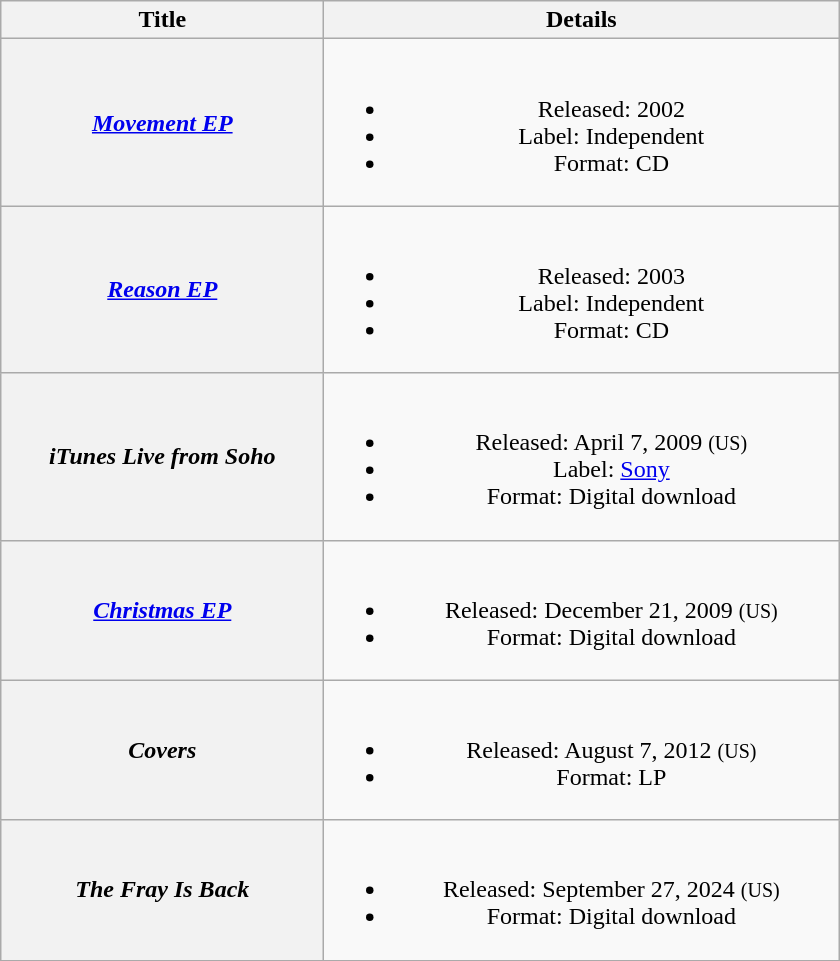<table class="wikitable plainrowheaders" style="text-align:center;" border="1">
<tr>
<th scope="col" style="width:13em;">Title</th>
<th scope="col" style="width:21em;">Details</th>
</tr>
<tr>
<th scope="row"><em><a href='#'>Movement EP</a></em></th>
<td><br><ul><li>Released: 2002</li><li>Label: Independent</li><li>Format: CD</li></ul></td>
</tr>
<tr>
<th scope="row"><em><a href='#'>Reason EP</a></em></th>
<td><br><ul><li>Released: 2003</li><li>Label: Independent</li><li>Format: CD</li></ul></td>
</tr>
<tr>
<th scope="row"><em>iTunes Live from Soho</em></th>
<td><br><ul><li>Released: April 7, 2009 <small>(US)</small></li><li>Label: <a href='#'>Sony</a></li><li>Format: Digital download</li></ul></td>
</tr>
<tr>
<th scope="row"><em><a href='#'>Christmas EP</a></em></th>
<td><br><ul><li>Released: December 21, 2009 <small>(US)</small></li><li>Format: Digital download</li></ul></td>
</tr>
<tr>
<th scope="row"><em>Covers</em></th>
<td><br><ul><li>Released: August 7, 2012 <small>(US)</small></li><li>Format: LP</li></ul></td>
</tr>
<tr>
<th scope="row"><em>The Fray Is Back</em></th>
<td><br><ul><li>Released: September 27, 2024 <small>(US)</small></li><li>Format: Digital download</li></ul></td>
</tr>
</table>
